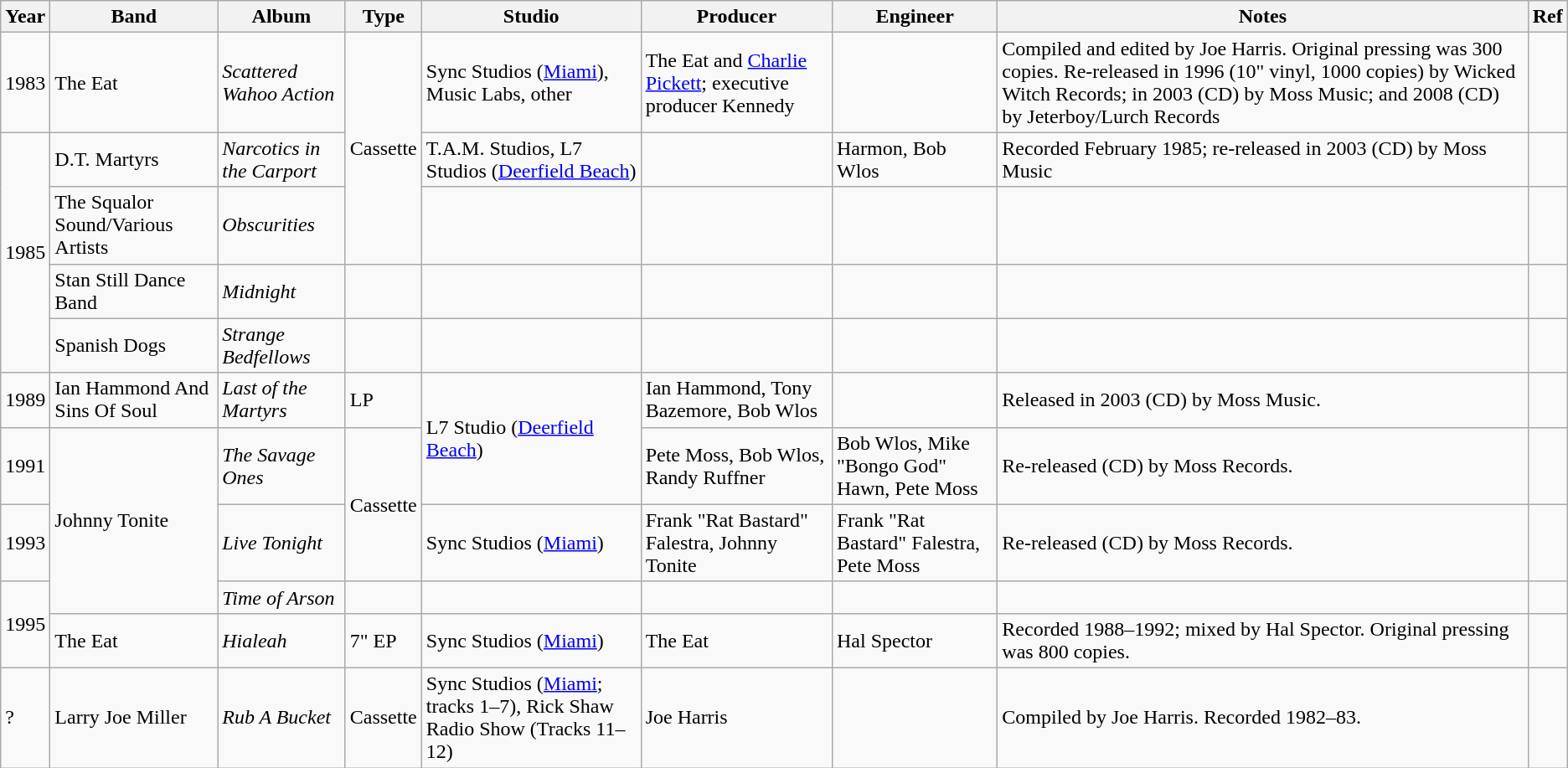<table class="wikitable sortable">
<tr>
<th>Year</th>
<th>Band</th>
<th>Album</th>
<th>Type</th>
<th>Studio</th>
<th>Producer</th>
<th>Engineer</th>
<th>Notes</th>
<th class="unsortable">Ref</th>
</tr>
<tr>
<td>1983</td>
<td>The Eat</td>
<td><em>Scattered Wahoo Action</em></td>
<td rowspan=3>Cassette</td>
<td>Sync Studios (<a href='#'>Miami</a>), Music Labs, other</td>
<td>The Eat and <a href='#'>Charlie Pickett</a>; executive producer Kennedy</td>
<td></td>
<td>Compiled and edited by Joe Harris. Original pressing was 300 copies. Re-released in 1996 (10" vinyl, 1000 copies) by Wicked Witch Records; in 2003 (CD) by Moss Music; and 2008 (CD) by Jeterboy/Lurch Records</td>
<td></td>
</tr>
<tr>
<td rowspan=4>1985</td>
<td>D.T. Martyrs</td>
<td><em>Narcotics in the Carport</em></td>
<td>T.A.M. Studios, L7 Studios (<a href='#'>Deerfield Beach</a>)</td>
<td></td>
<td>Harmon, Bob Wlos</td>
<td>Recorded February 1985; re-released in 2003 (CD) by Moss Music</td>
<td></td>
</tr>
<tr>
<td>The Squalor Sound/Various Artists</td>
<td><em>Obscurities</em></td>
<td></td>
<td></td>
<td></td>
<td></td>
<td></td>
</tr>
<tr>
<td>Stan Still Dance Band</td>
<td><em>Midnight</em></td>
<td></td>
<td></td>
<td></td>
<td></td>
<td></td>
<td></td>
</tr>
<tr>
<td>Spanish Dogs</td>
<td><em>Strange Bedfellows</em></td>
<td></td>
<td></td>
<td></td>
<td></td>
<td></td>
<td></td>
</tr>
<tr>
<td>1989</td>
<td>Ian Hammond And Sins Of Soul</td>
<td><em>Last of the Martyrs</em></td>
<td>LP</td>
<td rowspan=2>L7 Studio (<a href='#'>Deerfield Beach</a>)</td>
<td>Ian Hammond, Tony Bazemore, Bob Wlos</td>
<td></td>
<td>Released in 2003 (CD) by Moss Music.</td>
<td></td>
</tr>
<tr>
<td>1991</td>
<td rowspan=3>Johnny Tonite</td>
<td><em>The Savage Ones</em></td>
<td rowspan=2>Cassette</td>
<td>Pete Moss, Bob Wlos, Randy Ruffner</td>
<td>Bob Wlos, Mike "Bongo God" Hawn, Pete Moss</td>
<td>Re-released (CD) by Moss Records.</td>
<td></td>
</tr>
<tr>
<td>1993</td>
<td><em>Live Tonight</em></td>
<td>Sync Studios (<a href='#'>Miami</a>)</td>
<td>Frank "Rat Bastard" Falestra, Johnny Tonite</td>
<td>Frank "Rat Bastard" Falestra, Pete Moss</td>
<td>Re-released (CD) by Moss Records.</td>
<td></td>
</tr>
<tr>
<td rowspan=2>1995</td>
<td><em>Time of Arson</em></td>
<td></td>
<td></td>
<td></td>
<td></td>
<td></td>
<td></td>
</tr>
<tr>
<td>The Eat</td>
<td><em>Hialeah</em></td>
<td>7" EP</td>
<td>Sync Studios (<a href='#'>Miami</a>)</td>
<td>The Eat</td>
<td>Hal Spector</td>
<td>Recorded 1988–1992; mixed by Hal Spector. Original pressing was 800 copies.</td>
<td></td>
</tr>
<tr>
<td>?</td>
<td>Larry Joe Miller</td>
<td><em>Rub A Bucket</em></td>
<td>Cassette</td>
<td>Sync Studios (<a href='#'>Miami</a>; tracks 1–7), Rick Shaw Radio Show (Tracks 11–12)</td>
<td>Joe Harris</td>
<td></td>
<td>Compiled by Joe Harris. Recorded 1982–83.</td>
<td></td>
</tr>
</table>
